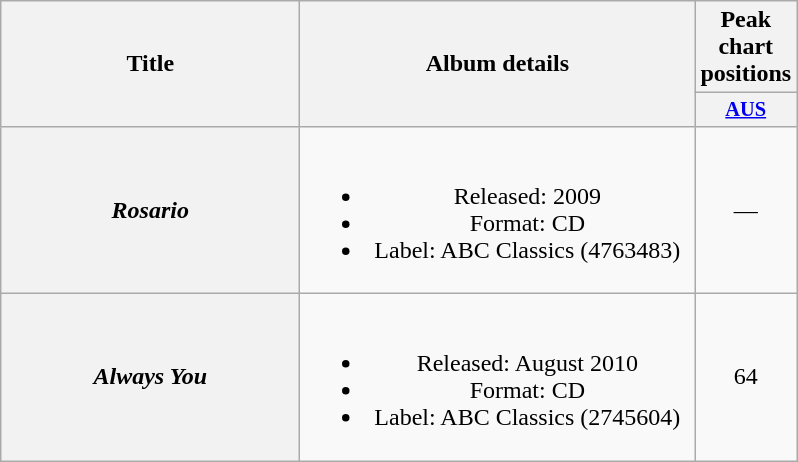<table class="wikitable plainrowheaders" style="text-align:center;" border="1">
<tr>
<th scope="col" rowspan="2" style="width:12em;">Title</th>
<th scope="col" rowspan="2" style="width:16em;">Album details</th>
<th scope="col" colspan="1">Peak chart positions</th>
</tr>
<tr>
<th scope="col" style="width:3em; font-size:85%"><a href='#'>AUS</a><br></th>
</tr>
<tr>
<th scope="row"><em>Rosario</em></th>
<td><br><ul><li>Released: 2009</li><li>Format: CD</li><li>Label: ABC Classics (4763483)</li></ul></td>
<td>—</td>
</tr>
<tr>
<th scope="row"><em>Always You</em><br></th>
<td><br><ul><li>Released: August 2010</li><li>Format: CD</li><li>Label: ABC Classics (2745604)</li></ul></td>
<td>64</td>
</tr>
</table>
